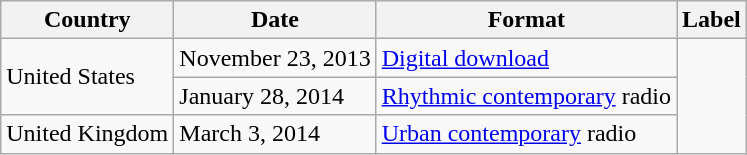<table class="wikitable">
<tr>
<th>Country</th>
<th>Date</th>
<th>Format</th>
<th>Label</th>
</tr>
<tr>
<td rowspan="2">United States</td>
<td>November 23, 2013</td>
<td><a href='#'>Digital download</a></td>
<td rowspan="3"></td>
</tr>
<tr>
<td>January 28, 2014</td>
<td><a href='#'>Rhythmic contemporary</a> radio</td>
</tr>
<tr>
<td>United Kingdom</td>
<td>March 3, 2014</td>
<td><a href='#'>Urban contemporary</a> radio</td>
</tr>
</table>
